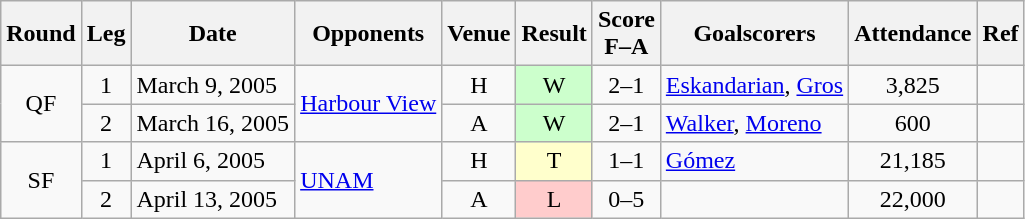<table class="wikitable" style="text-align:center">
<tr>
<th scope="col">Round</th>
<th scope="col">Leg</th>
<th scope="col">Date</th>
<th scope="col">Opponents</th>
<th scope="col">Venue</th>
<th scope="col">Result</th>
<th scope="col">Score<br>F–A</th>
<th scope="col">Goalscorers</th>
<th scope="col">Attendance</th>
<th scope="col">Ref</th>
</tr>
<tr>
<td rowspan="2">QF</td>
<td align="center">1</td>
<td align="left">March 9, 2005</td>
<td align="left" rowspan="2"> <a href='#'>Harbour View</a></td>
<td>H</td>
<td style="background-color:#CCFFCC">W</td>
<td>2–1</td>
<td align="left"><a href='#'>Eskandarian</a>, <a href='#'>Gros</a></td>
<td>3,825</td>
<td></td>
</tr>
<tr>
<td align="center">2</td>
<td align="left">March 16, 2005</td>
<td>A</td>
<td style="background-color:#CCFFCC">W</td>
<td>2–1</td>
<td align="left"><a href='#'>Walker</a>, <a href='#'>Moreno</a></td>
<td>600</td>
<td></td>
</tr>
<tr>
<td rowspan="2">SF</td>
<td align="center">1</td>
<td align="left">April 6, 2005</td>
<td align="left" rowspan="2"> <a href='#'>UNAM</a></td>
<td>H</td>
<td style="background-color:#FFFFCC">T</td>
<td>1–1</td>
<td align="left"><a href='#'>Gómez</a></td>
<td>21,185</td>
<td></td>
</tr>
<tr>
<td align="center">2</td>
<td align="left">April 13, 2005</td>
<td>A</td>
<td style="background-color:#FFCCCC">L</td>
<td>0–5</td>
<td align="left"></td>
<td>22,000</td>
<td></td>
</tr>
</table>
